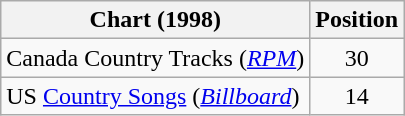<table class="wikitable sortable">
<tr>
<th scope="col">Chart (1998)</th>
<th scope="col">Position</th>
</tr>
<tr>
<td>Canada Country Tracks (<em><a href='#'>RPM</a></em>)</td>
<td align="center">30</td>
</tr>
<tr>
<td>US <a href='#'>Country Songs</a> (<em><a href='#'>Billboard</a></em>)</td>
<td align="center">14</td>
</tr>
</table>
